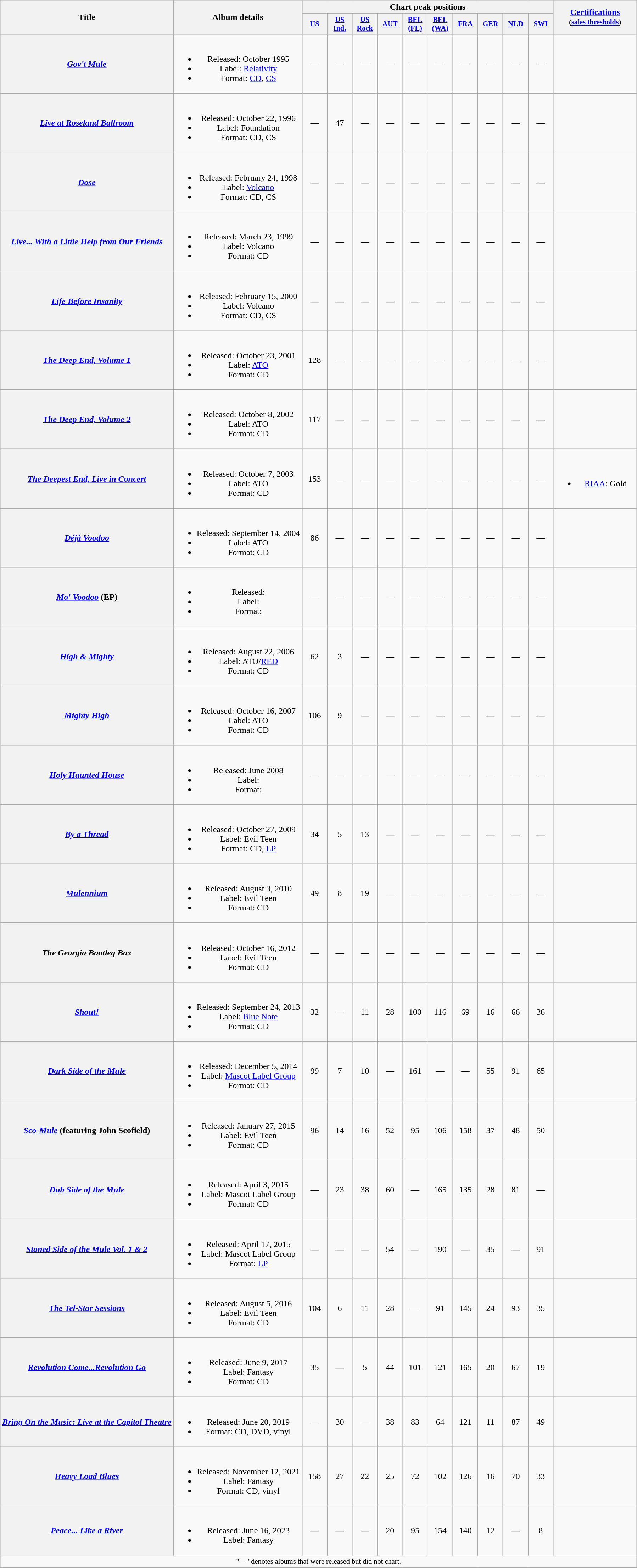<table class="wikitable plainrowheaders" style="text-align:center">
<tr>
<th scope="col" rowspan="2">Title</th>
<th scope="col" rowspan="2">Album details</th>
<th scope="colgroup" colspan="10">Chart peak positions</th>
<th scope="col" rowspan="2" style="width:150px;"><a href='#'>Certifications</a><br><small>(<a href='#'>sales thresholds</a>)</small></th>
</tr>
<tr>
<th scope="col" style="width:3em;font-size:85%;"><a href='#'>US</a><br></th>
<th scope="col" style="width:3em;font-size:85%;"><a href='#'>US Ind.</a><br></th>
<th scope="col" style="width:3em;font-size:85%;"><a href='#'>US Rock</a><br></th>
<th scope="col" style="width:3em;font-size:85%;"><a href='#'>AUT</a><br></th>
<th scope="col" style="width:3em;font-size:85%;"><a href='#'>BEL<br>(FL)</a><br></th>
<th scope="col" style="width:3em;font-size:85%;"><a href='#'>BEL<br>(WA)</a><br></th>
<th scope="col" style="width:3em;font-size:85%;"><a href='#'>FRA</a><br></th>
<th scope="col" style="width:3em;font-size:85%;"><a href='#'>GER</a><br></th>
<th scope="col" style="width:3em;font-size:85%;"><a href='#'>NLD</a><br></th>
<th scope="col" style="width:3em;font-size:85%;"><a href='#'>SWI</a><br></th>
</tr>
<tr>
<th scope="row"><em><a href='#'>Gov't Mule</a></em></th>
<td><br><ul><li>Released: October 1995</li><li>Label: <a href='#'>Relativity</a></li><li>Format: <a href='#'>CD</a>, <a href='#'>CS</a></li></ul></td>
<td>—</td>
<td>—</td>
<td>—</td>
<td>—</td>
<td>—</td>
<td>—</td>
<td>—</td>
<td>—</td>
<td>—</td>
<td>—</td>
<td></td>
</tr>
<tr>
<th scope="row"><em><a href='#'>Live at Roseland Ballroom</a></em></th>
<td><br><ul><li>Released: October 22, 1996</li><li>Label: Foundation</li><li>Format: CD, CS</li></ul></td>
<td>—</td>
<td>47</td>
<td>—</td>
<td>—</td>
<td>—</td>
<td>—</td>
<td>—</td>
<td>—</td>
<td>—</td>
<td>—</td>
<td></td>
</tr>
<tr>
<th scope="row"><em><a href='#'>Dose</a></em></th>
<td><br><ul><li>Released: February 24, 1998</li><li>Label: <a href='#'>Volcano</a></li><li>Format: CD, CS</li></ul></td>
<td>—</td>
<td>—</td>
<td>—</td>
<td>—</td>
<td>—</td>
<td>—</td>
<td>—</td>
<td>—</td>
<td>—</td>
<td>—</td>
<td></td>
</tr>
<tr>
<th scope="row"><em><a href='#'>Live... With a Little Help from Our Friends</a></em></th>
<td><br><ul><li>Released: March 23, 1999</li><li>Label: Volcano</li><li>Format: CD</li></ul></td>
<td>—</td>
<td>—</td>
<td>—</td>
<td>—</td>
<td>—</td>
<td>—</td>
<td>—</td>
<td>—</td>
<td>—</td>
<td>—</td>
<td></td>
</tr>
<tr>
<th scope="row"><em><a href='#'>Life Before Insanity</a></em></th>
<td><br><ul><li>Released: February 15, 2000</li><li>Label: Volcano</li><li>Format: CD, CS</li></ul></td>
<td>—</td>
<td>—</td>
<td>—</td>
<td>—</td>
<td>—</td>
<td>—</td>
<td>—</td>
<td>—</td>
<td>—</td>
<td>—</td>
<td></td>
</tr>
<tr>
<th scope="row"><em><a href='#'>The Deep End, Volume 1</a></em></th>
<td><br><ul><li>Released: October 23, 2001</li><li>Label: <a href='#'>ATO</a></li><li>Format: CD</li></ul></td>
<td>128</td>
<td>—</td>
<td>—</td>
<td>—</td>
<td>—</td>
<td>—</td>
<td>—</td>
<td>—</td>
<td>—</td>
<td>—</td>
<td></td>
</tr>
<tr>
<th scope="row"><em><a href='#'>The Deep End, Volume 2</a></em></th>
<td><br><ul><li>Released: October 8, 2002</li><li>Label: ATO</li><li>Format: CD</li></ul></td>
<td>117</td>
<td>—</td>
<td>—</td>
<td>—</td>
<td>—</td>
<td>—</td>
<td>—</td>
<td>—</td>
<td>—</td>
<td>—</td>
<td></td>
</tr>
<tr>
<th scope="row"><em><a href='#'>The Deepest End, Live in Concert</a></em></th>
<td><br><ul><li>Released: October 7, 2003</li><li>Label: ATO</li><li>Format: CD</li></ul></td>
<td>153</td>
<td>—</td>
<td>—</td>
<td>—</td>
<td>—</td>
<td>—</td>
<td>—</td>
<td>—</td>
<td>—</td>
<td>—</td>
<td><br><ul><li><a href='#'>RIAA</a>: Gold</li></ul></td>
</tr>
<tr>
<th scope="row"><em><a href='#'>Déjà Voodoo</a></em></th>
<td><br><ul><li>Released: September 14, 2004</li><li>Label: ATO</li><li>Format: CD</li></ul></td>
<td>86</td>
<td>—</td>
<td>—</td>
<td>—</td>
<td>—</td>
<td>—</td>
<td>—</td>
<td>—</td>
<td>—</td>
<td>—</td>
<td></td>
</tr>
<tr>
<th scope="row"><em><a href='#'>Mo' Voodoo</a></em> (EP)</th>
<td><br><ul><li>Released:</li><li>Label:</li><li>Format:</li></ul></td>
<td>—</td>
<td>—</td>
<td>—</td>
<td>—</td>
<td>—</td>
<td>—</td>
<td>—</td>
<td>—</td>
<td>—</td>
<td>—</td>
<td></td>
</tr>
<tr>
<th scope="row"><em><a href='#'>High & Mighty</a></em></th>
<td><br><ul><li>Released: August 22, 2006</li><li>Label: ATO/<a href='#'>RED</a></li><li>Format: CD</li></ul></td>
<td>62</td>
<td>3</td>
<td>—</td>
<td>—</td>
<td>—</td>
<td>—</td>
<td>—</td>
<td>—</td>
<td>—</td>
<td>—</td>
<td></td>
</tr>
<tr>
<th scope="row"><em><a href='#'>Mighty High</a></em></th>
<td><br><ul><li>Released: October 16, 2007</li><li>Label: ATO</li><li>Format: CD</li></ul></td>
<td>106</td>
<td>9</td>
<td>—</td>
<td>—</td>
<td>—</td>
<td>—</td>
<td>—</td>
<td>—</td>
<td>—</td>
<td>—</td>
<td></td>
</tr>
<tr>
<th scope="row"><em><a href='#'>Holy Haunted House</a></em></th>
<td><br><ul><li>Released: June 2008</li><li>Label:</li><li>Format:</li></ul></td>
<td>—</td>
<td>—</td>
<td>—</td>
<td>—</td>
<td>—</td>
<td>—</td>
<td>—</td>
<td>—</td>
<td>—</td>
<td>—</td>
<td></td>
</tr>
<tr>
<th scope="row"><em><a href='#'>By a Thread</a></em></th>
<td><br><ul><li>Released: October 27, 2009</li><li>Label: Evil Teen</li><li>Format: CD, <a href='#'>LP</a></li></ul></td>
<td>34</td>
<td>5</td>
<td>13</td>
<td>—</td>
<td>—</td>
<td>—</td>
<td>—</td>
<td>—</td>
<td>—</td>
<td>—</td>
<td></td>
</tr>
<tr>
<th scope="row"><em><a href='#'>Mulennium</a></em></th>
<td><br><ul><li>Released: August 3, 2010</li><li>Label: Evil Teen</li><li>Format: CD</li></ul></td>
<td>49</td>
<td>8</td>
<td>19</td>
<td>—</td>
<td>—</td>
<td>—</td>
<td>—</td>
<td>—</td>
<td>—</td>
<td>—</td>
<td></td>
</tr>
<tr>
<th scope="row"><em>The Georgia Bootleg Box</em></th>
<td><br><ul><li>Released: October 16, 2012</li><li>Label: Evil Teen</li><li>Format: CD</li></ul></td>
<td>—</td>
<td>—</td>
<td>—</td>
<td>—</td>
<td>—</td>
<td>—</td>
<td>—</td>
<td>—</td>
<td>—</td>
<td>—</td>
</tr>
<tr>
<th scope="row"><em><a href='#'>Shout!</a></em></th>
<td><br><ul><li>Released: September 24, 2013</li><li>Label: <a href='#'>Blue Note</a></li><li>Format: CD</li></ul></td>
<td>32</td>
<td>—</td>
<td>11</td>
<td>28</td>
<td>100</td>
<td>116</td>
<td>69</td>
<td>16</td>
<td>66</td>
<td>36</td>
<td></td>
</tr>
<tr>
<th scope="row"><em><a href='#'>Dark Side of the Mule</a></em></th>
<td><br><ul><li>Released: December 5, 2014</li><li>Label: <a href='#'>Mascot Label Group</a></li><li>Format: CD</li></ul></td>
<td>99</td>
<td>7</td>
<td>10</td>
<td>—</td>
<td>161</td>
<td>—</td>
<td>—</td>
<td>55</td>
<td>91</td>
<td>65</td>
<td></td>
</tr>
<tr>
<th scope="row"><em><a href='#'>Sco-Mule</a></em> <span>(featuring John Scofield)</span></th>
<td><br><ul><li>Released: January 27, 2015</li><li>Label: Evil Teen</li><li>Format: CD</li></ul></td>
<td>96</td>
<td>14</td>
<td>16</td>
<td>52</td>
<td>95</td>
<td>106</td>
<td>158</td>
<td>37</td>
<td>48</td>
<td>50</td>
<td></td>
</tr>
<tr>
<th scope="row"><em><a href='#'>Dub Side of the Mule</a></em></th>
<td><br><ul><li>Released: April 3, 2015</li><li>Label: Mascot Label Group</li><li>Format: CD</li></ul></td>
<td>—</td>
<td>23</td>
<td>38</td>
<td>60</td>
<td>—</td>
<td>165</td>
<td>135</td>
<td>28</td>
<td>81</td>
<td>—</td>
<td></td>
</tr>
<tr>
<th scope="row"><em><a href='#'>Stoned Side of the Mule Vol. 1 & 2</a></em></th>
<td><br><ul><li>Released: April 17, 2015</li><li>Label: Mascot Label Group</li><li>Format: <a href='#'>LP</a></li></ul></td>
<td>—</td>
<td>—</td>
<td>—</td>
<td>54</td>
<td>—</td>
<td>190</td>
<td>—</td>
<td>35</td>
<td>—</td>
<td>91</td>
<td></td>
</tr>
<tr>
<th scope="row"><em><a href='#'>The Tel-Star Sessions</a></em></th>
<td><br><ul><li>Released: August 5, 2016</li><li>Label: Evil Teen</li><li>Format: CD</li></ul></td>
<td>104</td>
<td>6</td>
<td>11</td>
<td>28</td>
<td>—</td>
<td>91</td>
<td>145</td>
<td>24</td>
<td>93</td>
<td>35</td>
<td></td>
</tr>
<tr>
<th scope="row"><em><a href='#'>Revolution Come...Revolution Go</a></em></th>
<td><br><ul><li>Released: June 9, 2017</li><li>Label: Fantasy</li><li>Format: CD</li></ul></td>
<td>35</td>
<td>—</td>
<td>5</td>
<td>44</td>
<td>101</td>
<td>121</td>
<td>165</td>
<td>20</td>
<td>67</td>
<td>19</td>
<td></td>
</tr>
<tr>
<th scope="row"><em><a href='#'>Bring On the Music: Live at the Capitol Theatre</a></em></th>
<td><br><ul><li>Released: June 20, 2019</li><li>Format: CD, DVD, vinyl</li></ul></td>
<td>—</td>
<td>30</td>
<td>—</td>
<td>38</td>
<td>83</td>
<td>64</td>
<td>121</td>
<td>11</td>
<td>87</td>
<td>49</td>
<td></td>
</tr>
<tr>
<th scope="row"><em><a href='#'>Heavy Load Blues</a></em></th>
<td><br><ul><li>Released: November 12, 2021</li><li>Label: Fantasy</li><li>Format: CD, vinyl</li></ul></td>
<td>158</td>
<td>27</td>
<td>22</td>
<td>25</td>
<td>72</td>
<td>102</td>
<td>126</td>
<td>16</td>
<td>70</td>
<td>33</td>
<td></td>
</tr>
<tr>
<th scope="row"><em><a href='#'>Peace... Like a River</a></em></th>
<td><br><ul><li>Released: June 16, 2023</li><li>Label: Fantasy</li></ul></td>
<td>—</td>
<td>—</td>
<td>—</td>
<td>20</td>
<td>95</td>
<td>154</td>
<td>140</td>
<td>12</td>
<td>—</td>
<td>8</td>
<td></td>
</tr>
<tr>
<td colspan="13" style="font-size:85%;">"—" denotes albums that were released but did not chart.</td>
</tr>
</table>
